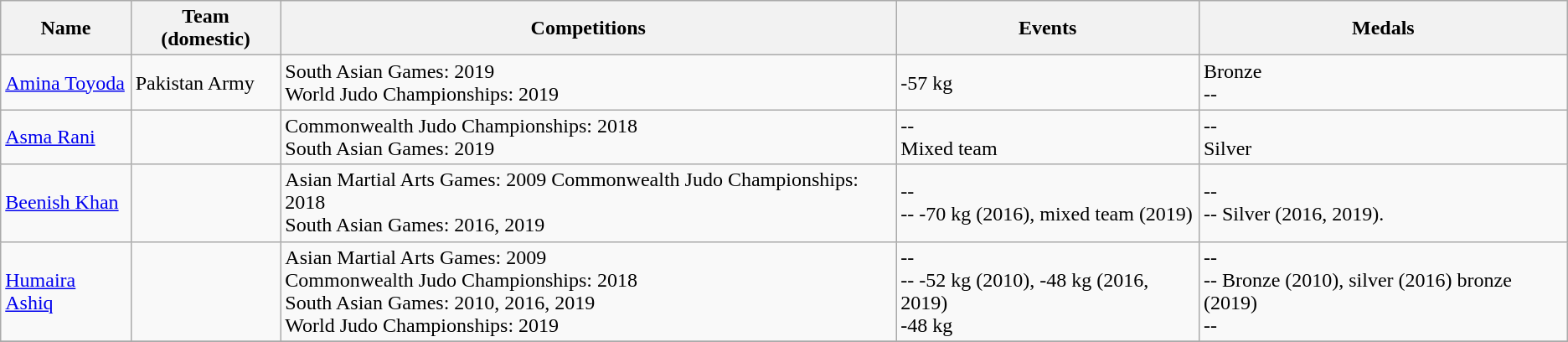<table class="wikitable sortable">
<tr>
<th>Name</th>
<th>Team (domestic)</th>
<th>Competitions</th>
<th>Events</th>
<th>Medals</th>
</tr>
<tr>
<td><a href='#'>Amina Toyoda</a></td>
<td>Pakistan Army</td>
<td>South Asian Games: 2019 <br> World Judo Championships: 2019</td>
<td>-57 kg</td>
<td>Bronze <br> --</td>
</tr>
<tr>
<td><a href='#'>Asma Rani</a></td>
<td></td>
<td>Commonwealth Judo Championships: 2018<br>South Asian Games: 2019</td>
<td>--<br>Mixed team</td>
<td>--<br>Silver</td>
</tr>
<tr>
<td><a href='#'>Beenish Khan</a></td>
<td></td>
<td>Asian Martial Arts Games: 2009 Commonwealth Judo Championships: 2018<br>South Asian Games: 2016, 2019</td>
<td>--<br>--  
-70 kg (2016), mixed team (2019)</td>
<td>--<br>-- 
Silver (2016, 2019).</td>
</tr>
<tr>
<td><a href='#'>Humaira Ashiq</a></td>
<td></td>
<td>Asian Martial Arts Games: 2009<br>Commonwealth Judo Championships: 2018<br>South Asian Games: 2010, 2016, 2019<br>World Judo Championships: 2019</td>
<td>--<br>-- 
-52 kg (2010), -48 kg (2016, 2019)<br>-48 kg</td>
<td>--<br>-- 
Bronze (2010), silver (2016) bronze (2019)<br>--</td>
</tr>
<tr>
</tr>
</table>
